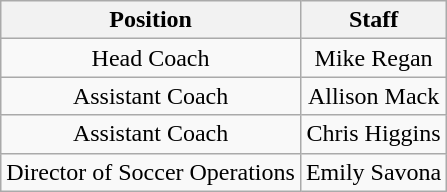<table class="wikitable" style="text-align:center;">
<tr>
<th>Position</th>
<th>Staff</th>
</tr>
<tr>
<td>Head Coach</td>
<td>Mike Regan</td>
</tr>
<tr>
<td>Assistant Coach</td>
<td>Allison Mack</td>
</tr>
<tr>
<td>Assistant Coach</td>
<td>Chris Higgins</td>
</tr>
<tr>
<td>Director of Soccer Operations</td>
<td>Emily Savona</td>
</tr>
</table>
